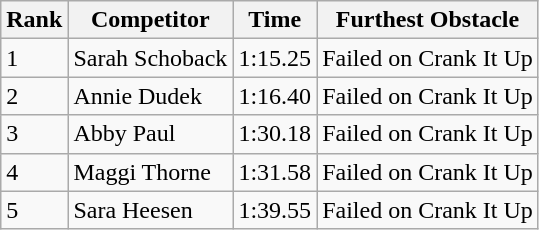<table class="wikitable sortable mw-collapsible">
<tr>
<th>Rank</th>
<th>Competitor</th>
<th>Time</th>
<th>Furthest Obstacle</th>
</tr>
<tr>
<td>1</td>
<td>Sarah Schoback</td>
<td>1:15.25</td>
<td>Failed on Crank It Up</td>
</tr>
<tr>
<td>2</td>
<td>Annie Dudek</td>
<td>1:16.40</td>
<td>Failed on Crank It Up</td>
</tr>
<tr>
<td>3</td>
<td>Abby Paul</td>
<td>1:30.18</td>
<td>Failed on Crank It Up</td>
</tr>
<tr>
<td>4</td>
<td>Maggi Thorne</td>
<td>1:31.58</td>
<td>Failed on Crank It Up</td>
</tr>
<tr>
<td>5</td>
<td>Sara Heesen</td>
<td>1:39.55</td>
<td>Failed on Crank It Up</td>
</tr>
</table>
